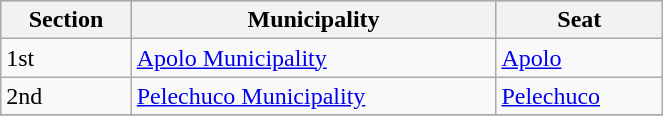<table class="wikitable" border="1" style="width:35%;" border="1">
<tr bgcolor=silver>
<th><strong>Section</strong></th>
<th><strong>Municipality</strong></th>
<th><strong>Seat</strong></th>
</tr>
<tr>
<td>1st</td>
<td><a href='#'>Apolo Municipality</a></td>
<td><a href='#'>Apolo</a></td>
</tr>
<tr>
<td>2nd</td>
<td><a href='#'>Pelechuco Municipality</a></td>
<td><a href='#'>Pelechuco</a></td>
</tr>
<tr>
</tr>
</table>
